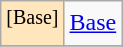<table class="wikitable">
<tr>
<td style="background-color: #FFE6BD"><sup>[Base]</sup></td>
<td><a href='#'>Base</a></td>
</tr>
<tr>
</tr>
</table>
